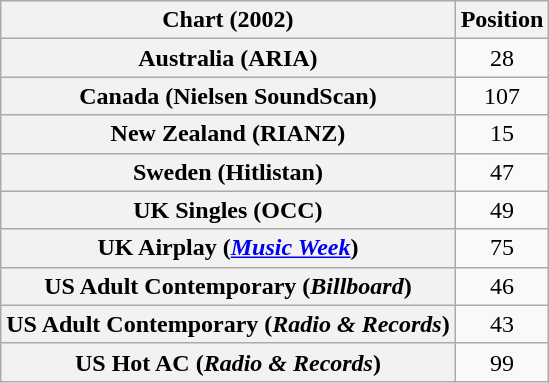<table class="wikitable sortable plainrowheaders" style="text-align:center">
<tr>
<th>Chart (2002)</th>
<th>Position</th>
</tr>
<tr>
<th scope="row">Australia (ARIA)</th>
<td>28</td>
</tr>
<tr>
<th scope="row">Canada (Nielsen SoundScan)</th>
<td>107</td>
</tr>
<tr>
<th scope="row">New Zealand (RIANZ)</th>
<td>15</td>
</tr>
<tr>
<th scope="row">Sweden (Hitlistan)</th>
<td>47</td>
</tr>
<tr>
<th scope="row">UK Singles (OCC)</th>
<td>49</td>
</tr>
<tr>
<th scope="row">UK Airplay (<em><a href='#'>Music Week</a></em>)</th>
<td>75</td>
</tr>
<tr>
<th scope="row">US Adult Contemporary (<em>Billboard</em>)</th>
<td>46</td>
</tr>
<tr>
<th scope="row">US Adult Contemporary (<em>Radio & Records</em>)</th>
<td>43</td>
</tr>
<tr>
<th scope="row">US Hot AC (<em>Radio & Records</em>)</th>
<td>99</td>
</tr>
</table>
